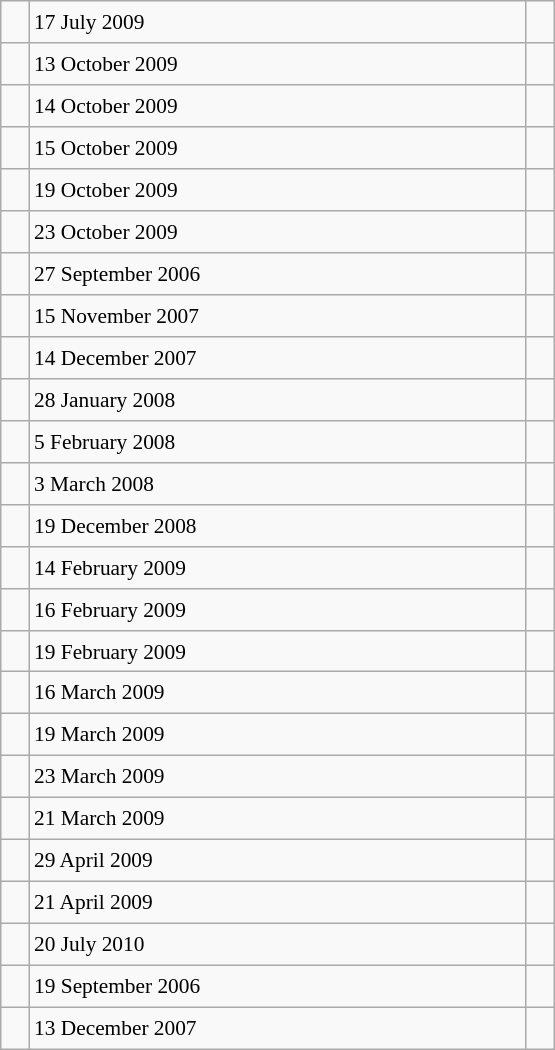<table class="wikitable" style="font-size: 89%; float: left; width: 26em; margin-right: 1em; height: 700px">
<tr>
<td></td>
<td>17 July 2009</td>
<td></td>
</tr>
<tr>
<td></td>
<td>13 October 2009</td>
<td></td>
</tr>
<tr>
<td></td>
<td>14 October 2009</td>
<td></td>
</tr>
<tr>
<td></td>
<td>15 October 2009</td>
<td></td>
</tr>
<tr>
<td></td>
<td>19 October 2009</td>
<td></td>
</tr>
<tr>
<td></td>
<td>23 October 2009</td>
<td></td>
</tr>
<tr>
<td></td>
<td>27 September 2006</td>
<td></td>
</tr>
<tr>
<td></td>
<td>15 November 2007</td>
<td></td>
</tr>
<tr>
<td></td>
<td>14 December 2007</td>
<td></td>
</tr>
<tr>
<td></td>
<td>28 January 2008</td>
<td></td>
</tr>
<tr>
<td></td>
<td>5 February 2008</td>
<td></td>
</tr>
<tr>
<td></td>
<td>3 March 2008</td>
<td></td>
</tr>
<tr>
<td></td>
<td>19 December 2008</td>
<td></td>
</tr>
<tr>
<td></td>
<td>14 February 2009</td>
<td></td>
</tr>
<tr>
<td></td>
<td>16 February 2009</td>
<td></td>
</tr>
<tr>
<td></td>
<td>19 February 2009</td>
<td></td>
</tr>
<tr>
<td></td>
<td>16 March 2009</td>
<td></td>
</tr>
<tr>
<td></td>
<td>19 March 2009</td>
<td></td>
</tr>
<tr>
<td></td>
<td>23 March 2009</td>
<td></td>
</tr>
<tr>
<td></td>
<td>21 March 2009</td>
<td></td>
</tr>
<tr>
<td></td>
<td>29 April 2009</td>
<td></td>
</tr>
<tr>
<td></td>
<td>21 April 2009</td>
<td></td>
</tr>
<tr>
<td></td>
<td>20 July 2010</td>
<td></td>
</tr>
<tr>
<td></td>
<td>19 September 2006</td>
<td></td>
</tr>
<tr>
<td></td>
<td>13 December 2007</td>
<td></td>
</tr>
</table>
